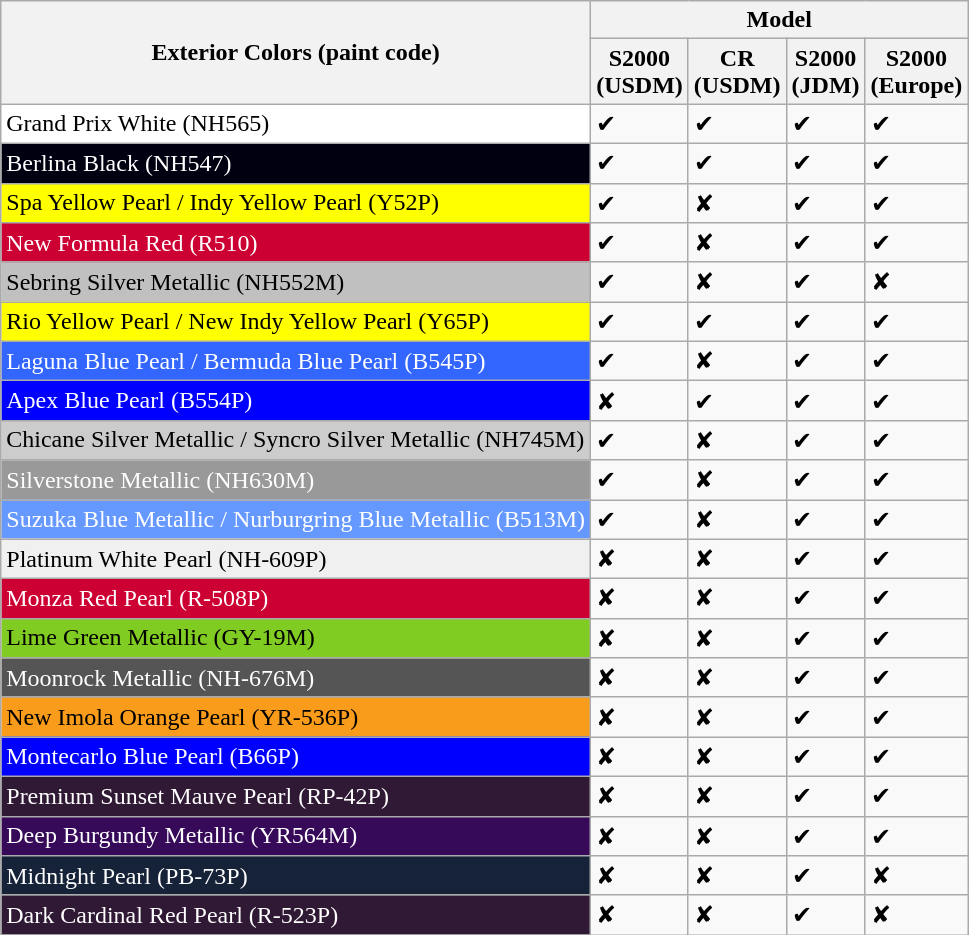<table class="wikitable">
<tr>
<th rowspan="2">Exterior Colors (paint code)</th>
<th colspan="4" align="center">Model</th>
</tr>
<tr>
<th>S2000<br>(USDM)</th>
<th>CR<br>(USDM)</th>
<th>S2000<br>(JDM)</th>
<th>S2000<br>(Europe)</th>
</tr>
<tr>
<td style="background: White">Grand Prix White (NH565)</td>
<td>✔</td>
<td>✔</td>
<td>✔</td>
<td>✔</td>
</tr>
<tr>
<td style="background: #001; color: white">Berlina Black (NH547)</td>
<td>✔</td>
<td>✔</td>
<td>✔</td>
<td>✔</td>
</tr>
<tr>
<td style="background: yellow; color: black">Spa Yellow Pearl / Indy Yellow Pearl (Y52P)</td>
<td>✔</td>
<td>✘</td>
<td>✔</td>
<td>✔</td>
</tr>
<tr>
<td style="background: #C03; color: white">New Formula Red (R510)</td>
<td>✔</td>
<td>✘</td>
<td>✔</td>
<td>✔</td>
</tr>
<tr>
<td style="background: silver">Sebring Silver Metallic (NH552M)</td>
<td>✔</td>
<td>✘</td>
<td>✔</td>
<td>✘</td>
</tr>
<tr>
<td style="background: yellow">Rio Yellow Pearl / New Indy Yellow Pearl (Y65P)</td>
<td>✔</td>
<td>✔</td>
<td>✔</td>
<td>✔</td>
</tr>
<tr>
<td style="background: #36f; color: white">Laguna Blue Pearl / Bermuda Blue Pearl (B545P)</td>
<td>✔</td>
<td>✘</td>
<td>✔</td>
<td>✔</td>
</tr>
<tr>
<td style="background: blue; color: white">Apex Blue Pearl (B554P)</td>
<td>✘</td>
<td>✔</td>
<td>✔</td>
<td>✔</td>
</tr>
<tr>
<td style="background: #ccc">Chicane Silver Metallic / Syncro Silver Metallic (NH745M)</td>
<td>✔</td>
<td>✘</td>
<td>✔</td>
<td>✔</td>
</tr>
<tr>
<td style="background: #999; color: white">Silverstone Metallic (NH630M)</td>
<td>✔</td>
<td>✘</td>
<td>✔</td>
<td>✔</td>
</tr>
<tr>
<td style="background: #69f; color: white">Suzuka Blue Metallic / Nurburgring Blue Metallic (B513M)</td>
<td>✔</td>
<td>✘</td>
<td>✔</td>
<td>✔</td>
</tr>
<tr>
<td style="background: #f0f0f0">Platinum White Pearl (NH-609P)</td>
<td>✘</td>
<td>✘</td>
<td>✔</td>
<td>✔</td>
</tr>
<tr>
<td style="background: #C03; color: white">Monza Red Pearl (R-508P)</td>
<td>✘</td>
<td>✘</td>
<td>✔</td>
<td>✔</td>
</tr>
<tr>
<td style="background: #80CC23">Lime Green Metallic (GY-19M)</td>
<td>✘</td>
<td>✘</td>
<td>✔</td>
<td>✔</td>
</tr>
<tr>
<td style="background: #555; color: white">Moonrock Metallic (NH-676M)</td>
<td>✘</td>
<td>✘</td>
<td>✔</td>
<td>✔</td>
</tr>
<tr>
<td style="background: #FA9C1B">New Imola Orange Pearl (YR-536P)</td>
<td>✘</td>
<td>✘</td>
<td>✔</td>
<td>✔</td>
</tr>
<tr>
<td style="background: blue; color: white">Montecarlo Blue Pearl (B66P)</td>
<td>✘</td>
<td>✘</td>
<td>✔</td>
<td>✔</td>
</tr>
<tr>
<td style="background: #301934; color: white">Premium Sunset Mauve Pearl (RP-42P)</td>
<td>✘</td>
<td>✘</td>
<td>✔</td>
<td>✔</td>
</tr>
<tr>
<td style="background: #360959; color: white">Deep Burgundy Metallic (YR564M)</td>
<td>✘</td>
<td>✘</td>
<td>✔</td>
<td>✔</td>
</tr>
<tr>
<td style="background: #152238; color: white">Midnight Pearl (PB-73P)</td>
<td>✘</td>
<td>✘</td>
<td>✔</td>
<td>✘</td>
</tr>
<tr>
<td style="background: #301934; color: white">Dark Cardinal Red Pearl (R-523P)</td>
<td>✘</td>
<td>✘</td>
<td>✔</td>
<td>✘</td>
</tr>
</table>
